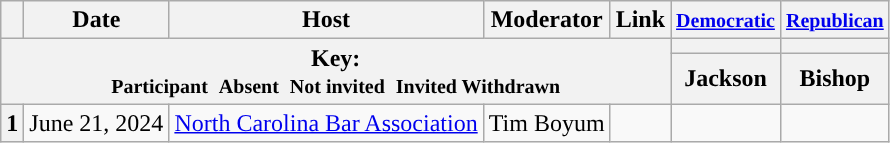<table class="wikitable" style="text-align:center;">
<tr>
<th scope="col"></th>
<th scope="col">Date</th>
<th scope="col">Host</th>
<th scope="col">Moderator</th>
<th scope="col">Link</th>
<th scope="col"><small><a href='#'>Democratic</a></small></th>
<th scope="col"><small><a href='#'>Republican</a></small></th>
</tr>
<tr>
<th colspan="5" rowspan="2">Key:<br> <small>Participant </small>  <small>Absent </small>  <small>Not invited </small>  <small>Invited  Withdrawn</small></th>
<th scope="col" style="background:"></th>
<th scope="col" style="background:"></th>
</tr>
<tr>
<th scope="col">Jackson</th>
<th scope="col">Bishop</th>
</tr>
<tr>
<th>1</th>
<td style="white-space:nowrap;">June 21, 2024</td>
<td style="white-space:nowrap;"><a href='#'>North Carolina Bar Association</a></td>
<td style="white-space:nowrap;">Tim Boyum</td>
<td style="white-space:nowrap;"></td>
<td></td>
<td></td>
</tr>
</table>
